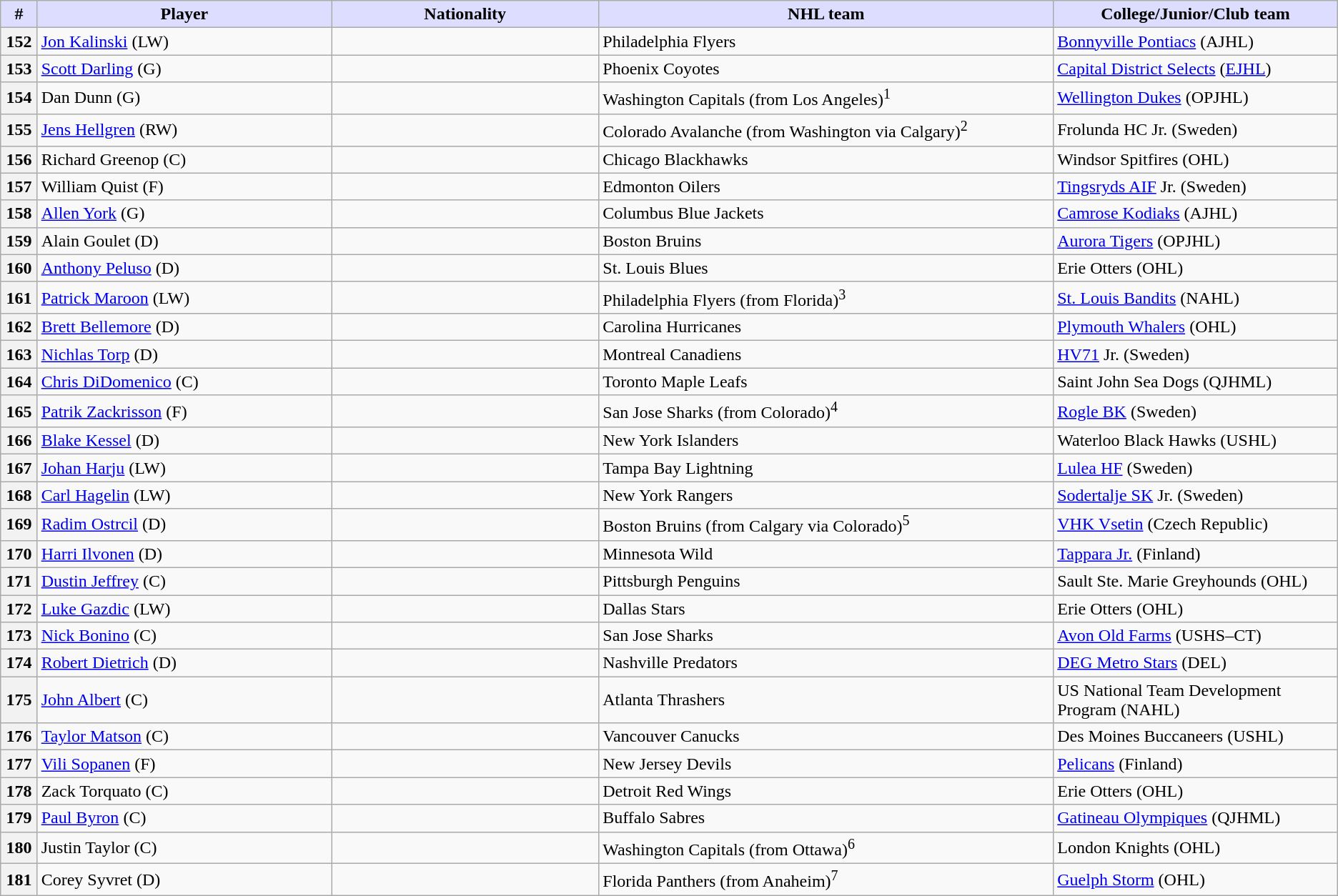<table class="wikitable">
<tr>
<th style="background:#ddf; width:2.75%;">#</th>
<th style="background:#ddf; width:22.0%;">Player</th>
<th style="background:#ddf; width:20.0%;">Nationality</th>
<th style="background:#ddf; width:34.0%;">NHL team</th>
<th style="background:#ddf; width:100.0%;">College/Junior/Club team</th>
</tr>
<tr>
<th>152</th>
<td><a href='#'>Jon Kalinski</a> (LW)</td>
<td></td>
<td>Philadelphia Flyers</td>
<td><a href='#'>Bonnyville Pontiacs</a> (AJHL)</td>
</tr>
<tr>
<th>153</th>
<td><a href='#'>Scott Darling</a> (G)</td>
<td></td>
<td>Phoenix Coyotes</td>
<td><a href='#'>Capital District Selects</a> (<a href='#'>EJHL</a>)</td>
</tr>
<tr>
<th>154</th>
<td>Dan Dunn (G)</td>
<td></td>
<td>Washington Capitals (from Los Angeles)<sup>1</sup></td>
<td><a href='#'>Wellington Dukes</a> (OPJHL)</td>
</tr>
<tr>
<th>155</th>
<td><a href='#'>Jens Hellgren</a> (RW)</td>
<td></td>
<td>Colorado Avalanche (from Washington via Calgary)<sup>2</sup></td>
<td>Frolunda HC Jr. (Sweden)</td>
</tr>
<tr>
<th>156</th>
<td>Richard Greenop (C)</td>
<td></td>
<td>Chicago Blackhawks</td>
<td>Windsor Spitfires (OHL)</td>
</tr>
<tr>
<th>157</th>
<td>William Quist (F)</td>
<td></td>
<td>Edmonton Oilers</td>
<td><a href='#'>Tingsryds AIF</a> Jr. (Sweden)</td>
</tr>
<tr>
<th>158</th>
<td><a href='#'>Allen York</a> (G)</td>
<td></td>
<td>Columbus Blue Jackets</td>
<td><a href='#'>Camrose Kodiaks</a> (AJHL)</td>
</tr>
<tr>
<th>159</th>
<td>Alain Goulet (D)</td>
<td></td>
<td>Boston Bruins</td>
<td><a href='#'>Aurora Tigers</a> (OPJHL)</td>
</tr>
<tr>
<th>160</th>
<td><a href='#'>Anthony Peluso</a> (D)</td>
<td></td>
<td>St. Louis Blues</td>
<td>Erie Otters (OHL)</td>
</tr>
<tr>
<th>161</th>
<td><a href='#'>Patrick Maroon</a> (LW)</td>
<td></td>
<td>Philadelphia Flyers (from Florida)<sup>3</sup></td>
<td><a href='#'>St. Louis Bandits</a> (NAHL)</td>
</tr>
<tr>
<th>162</th>
<td><a href='#'>Brett Bellemore</a> (D)</td>
<td></td>
<td>Carolina Hurricanes</td>
<td><a href='#'>Plymouth Whalers</a> (OHL)</td>
</tr>
<tr>
<th>163</th>
<td><a href='#'>Nichlas Torp</a> (D)</td>
<td></td>
<td>Montreal Canadiens</td>
<td><a href='#'>HV71</a> Jr. (Sweden)</td>
</tr>
<tr>
<th>164</th>
<td><a href='#'>Chris DiDomenico</a> (C)</td>
<td></td>
<td>Toronto Maple Leafs</td>
<td>Saint John Sea Dogs (QJHML)</td>
</tr>
<tr>
<th>165</th>
<td><a href='#'>Patrik Zackrisson</a> (F)</td>
<td></td>
<td>San Jose Sharks (from Colorado)<sup>4</sup></td>
<td><a href='#'>Rogle BK</a> (Sweden)</td>
</tr>
<tr>
<th>166</th>
<td><a href='#'>Blake Kessel</a> (D)</td>
<td></td>
<td>New York Islanders</td>
<td>Waterloo Black Hawks (USHL)</td>
</tr>
<tr>
<th>167</th>
<td><a href='#'>Johan Harju</a> (LW)</td>
<td></td>
<td>Tampa Bay Lightning</td>
<td><a href='#'>Lulea HF</a> (Sweden)</td>
</tr>
<tr>
<th>168</th>
<td><a href='#'>Carl Hagelin</a> (LW)</td>
<td></td>
<td>New York Rangers</td>
<td><a href='#'>Sodertalje SK</a> Jr. (Sweden)</td>
</tr>
<tr>
<th>169</th>
<td><a href='#'>Radim Ostrcil</a> (D)</td>
<td></td>
<td>Boston Bruins (from Calgary via Colorado)<sup>5</sup></td>
<td><a href='#'>VHK Vsetin</a> (Czech Republic)</td>
</tr>
<tr>
<th>170</th>
<td><a href='#'>Harri Ilvonen</a> (D)</td>
<td></td>
<td>Minnesota Wild</td>
<td><a href='#'>Tappara Jr.</a> (Finland)</td>
</tr>
<tr>
<th>171</th>
<td><a href='#'>Dustin Jeffrey</a> (C)</td>
<td></td>
<td>Pittsburgh Penguins</td>
<td>Sault Ste. Marie Greyhounds (OHL)</td>
</tr>
<tr>
<th>172</th>
<td><a href='#'>Luke Gazdic</a> (LW)</td>
<td></td>
<td>Dallas Stars</td>
<td>Erie Otters (OHL)</td>
</tr>
<tr>
<th>173</th>
<td><a href='#'>Nick Bonino</a> (C)</td>
<td></td>
<td>San Jose Sharks</td>
<td><a href='#'>Avon Old Farms</a> (USHS–CT)</td>
</tr>
<tr>
<th>174</th>
<td><a href='#'>Robert Dietrich</a> (D)</td>
<td></td>
<td>Nashville Predators</td>
<td><a href='#'>DEG Metro Stars</a> (DEL)</td>
</tr>
<tr>
<th>175</th>
<td><a href='#'>John Albert</a> (C)</td>
<td></td>
<td>Atlanta Thrashers</td>
<td>US National Team Development Program (NAHL)</td>
</tr>
<tr>
<th>176</th>
<td><a href='#'>Taylor Matson</a> (C)</td>
<td></td>
<td>Vancouver Canucks</td>
<td>Des Moines Buccaneers (USHL)</td>
</tr>
<tr>
<th>177</th>
<td><a href='#'>Vili Sopanen</a> (F)</td>
<td></td>
<td>New Jersey Devils</td>
<td><a href='#'>Pelicans</a> (Finland)</td>
</tr>
<tr>
<th>178</th>
<td>Zack Torquato (C)</td>
<td></td>
<td>Detroit Red Wings</td>
<td>Erie Otters (OHL)</td>
</tr>
<tr>
<th>179</th>
<td><a href='#'>Paul Byron</a> (C)</td>
<td></td>
<td>Buffalo Sabres</td>
<td><a href='#'>Gatineau Olympiques</a> (QJHML)</td>
</tr>
<tr>
<th>180</th>
<td>Justin Taylor (C)</td>
<td></td>
<td>Washington Capitals (from Ottawa)<sup>6</sup></td>
<td>London Knights (OHL)</td>
</tr>
<tr>
<th>181</th>
<td>Corey Syvret (D)</td>
<td></td>
<td>Florida Panthers (from Anaheim)<sup>7</sup></td>
<td><a href='#'>Guelph Storm</a> (OHL)</td>
</tr>
</table>
